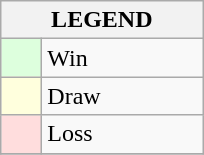<table class="wikitable">
<tr>
<th colspan="2">LEGEND</th>
</tr>
<tr>
<td style="background:#ddffdd;" width=20> </td>
<td width=100>Win</td>
</tr>
<tr>
<td style="background:#ffffdd"  width=20> </td>
<td width=100>Draw</td>
</tr>
<tr>
<td style="background:#ffdddd;" width=20> </td>
<td width=100>Loss</td>
</tr>
<tr>
</tr>
</table>
